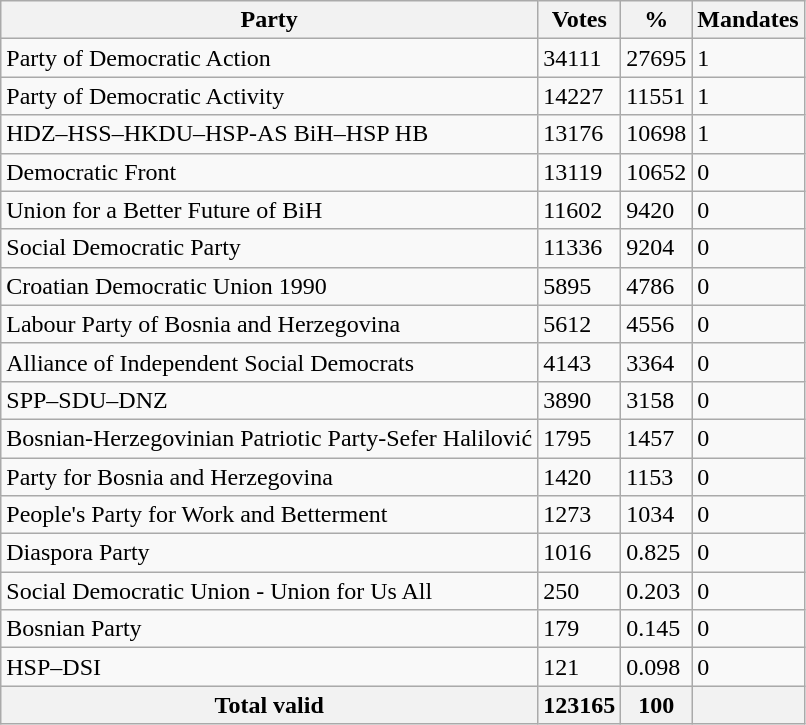<table class="wikitable" style ="text-align: left">
<tr>
<th>Party</th>
<th>Votes</th>
<th>%</th>
<th>Mandates</th>
</tr>
<tr>
<td>Party of Democratic Action</td>
<td>34111</td>
<td>27695</td>
<td>1</td>
</tr>
<tr>
<td>Party of Democratic Activity</td>
<td>14227</td>
<td>11551</td>
<td>1</td>
</tr>
<tr>
<td>HDZ–HSS–HKDU–HSP-AS BiH–HSP HB</td>
<td>13176</td>
<td>10698</td>
<td>1</td>
</tr>
<tr>
<td>Democratic Front</td>
<td>13119</td>
<td>10652</td>
<td>0</td>
</tr>
<tr>
<td>Union for a Better Future of BiH</td>
<td>11602</td>
<td>9420</td>
<td>0</td>
</tr>
<tr>
<td>Social Democratic Party</td>
<td>11336</td>
<td>9204</td>
<td>0</td>
</tr>
<tr>
<td>Croatian Democratic Union 1990</td>
<td>5895</td>
<td>4786</td>
<td>0</td>
</tr>
<tr>
<td>Labour Party of Bosnia and Herzegovina</td>
<td>5612</td>
<td>4556</td>
<td>0</td>
</tr>
<tr>
<td>Alliance of Independent Social Democrats</td>
<td>4143</td>
<td>3364</td>
<td>0</td>
</tr>
<tr>
<td>SPP–SDU–DNZ</td>
<td>3890</td>
<td>3158</td>
<td>0</td>
</tr>
<tr>
<td>Bosnian-Herzegovinian Patriotic Party-Sefer Halilović</td>
<td>1795</td>
<td>1457</td>
<td>0</td>
</tr>
<tr>
<td>Party for Bosnia and Herzegovina</td>
<td>1420</td>
<td>1153</td>
<td>0</td>
</tr>
<tr>
<td>People's Party for Work and Betterment</td>
<td>1273</td>
<td>1034</td>
<td>0</td>
</tr>
<tr>
<td>Diaspora Party</td>
<td>1016</td>
<td>0.825</td>
<td>0</td>
</tr>
<tr>
<td>Social Democratic Union - Union for Us All</td>
<td>250</td>
<td>0.203</td>
<td>0</td>
</tr>
<tr>
<td>Bosnian Party</td>
<td>179</td>
<td>0.145</td>
<td>0</td>
</tr>
<tr>
<td>HSP–DSI</td>
<td>121</td>
<td>0.098</td>
<td>0</td>
</tr>
<tr>
<th>Total valid</th>
<th>123165</th>
<th>100</th>
<th></th>
</tr>
</table>
